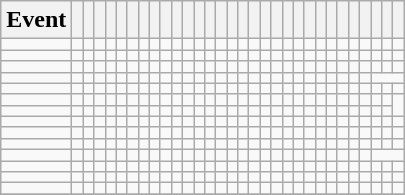<table class="wikitable" style="text-align:center;">
<tr>
<th>Event</th>
<th></th>
<th></th>
<th></th>
<th></th>
<th></th>
<th></th>
<th></th>
<th></th>
<th></th>
<th></th>
<th></th>
<th></th>
<th></th>
<th></th>
<th></th>
<th></th>
<th></th>
<th></th>
<th></th>
<th></th>
<th></th>
<th></th>
<th></th>
<th></th>
<th></th>
<th></th>
<th></th>
<th></th>
<th></th>
<th></th>
</tr>
<tr>
<td align="left"></td>
<td><a href='#'></a></td>
<td><a href='#'></a></td>
<td><a href='#'></a></td>
<td><a href='#'></a></td>
<td><a href='#'></a></td>
<td><a href='#'></a></td>
<td><a href='#'></a></td>
<td><a href='#'></a></td>
<td><a href='#'></a></td>
<td><a href='#'></a></td>
<td><a href='#'></a></td>
<td><a href='#'></a></td>
<td><a href='#'></a></td>
<td><a href='#'></a></td>
<td><a href='#'></a></td>
<td><a href='#'></a></td>
<td><a href='#'></a></td>
<td><a href='#'></a></td>
<td><a href='#'></a></td>
<td><a href='#'></a></td>
<td><a href='#'></a></td>
<td><a href='#'></a></td>
<td><a href='#'></a></td>
<td><a href='#'></a></td>
<td><a href='#'></a></td>
<td><a href='#'></a></td>
<td><a href='#'></a></td>
<td><a href='#'></a></td>
<td><a href='#'></a></td>
<td><a href='#'></a></td>
</tr>
<tr>
<td align="left"></td>
<td></td>
<td></td>
<td></td>
<td></td>
<td></td>
<td></td>
<td></td>
<td></td>
<td></td>
<td></td>
<td></td>
<td></td>
<td></td>
<td></td>
<td></td>
<td></td>
<td></td>
<td></td>
<td></td>
<td></td>
<td></td>
<td></td>
<td><a href='#'></a></td>
<td><a href='#'></a></td>
<td><a href='#'></a></td>
<td><a href='#'></a></td>
<td><a href='#'></a></td>
<td><a href='#'></a></td>
<td><a href='#'></a></td>
<td><a href='#'></a></td>
</tr>
<tr>
<td align="left"></td>
<td><a href='#'></a></td>
<td><a href='#'></a></td>
<td><a href='#'></a></td>
<td><a href='#'></a></td>
<td><a href='#'></a></td>
<td><a href='#'></a></td>
<td><a href='#'></a></td>
<td><a href='#'></a></td>
<td><a href='#'></a></td>
<td><a href='#'></a></td>
<td><a href='#'></a></td>
<td><a href='#'></a></td>
<td><a href='#'></a></td>
<td><a href='#'></a></td>
<td><a href='#'></a></td>
<td><a href='#'></a></td>
<td><a href='#'></a></td>
<td><a href='#'></a></td>
<td><a href='#'></a></td>
<td><a href='#'></a></td>
<td><a href='#'></a></td>
<td><a href='#'></a></td>
<td><a href='#'></a></td>
<td><a href='#'></a></td>
<td><a href='#'></a></td>
<td><a href='#'></a></td>
<td><a href='#'></a></td>
<td><a href='#'></a></td>
<td><a href='#'></a></td>
<td><a href='#'></a></td>
</tr>
<tr>
<td align="left"></td>
<td></td>
<td></td>
<td></td>
<td></td>
<td></td>
<td></td>
<td></td>
<td></td>
<td></td>
<td></td>
<td><a href='#'></a></td>
<td><a href='#'></a></td>
<td></td>
<td></td>
<td></td>
<td></td>
<td></td>
<td></td>
<td></td>
<td></td>
<td></td>
<td></td>
<td></td>
<td></td>
<td></td>
<td></td>
<td></td>
</tr>
<tr>
<td align="left"></td>
<td></td>
<td></td>
<td></td>
<td></td>
<td></td>
<td></td>
<td></td>
<td></td>
<td></td>
<td></td>
<td></td>
<td></td>
<td><a href='#'></a></td>
<td><a href='#'></a></td>
<td><a href='#'></a></td>
<td><a href='#'></a></td>
<td><a href='#'></a></td>
<td><a href='#'></a></td>
<td><a href='#'></a></td>
<td><a href='#'></a></td>
<td><a href='#'></a></td>
<td><a href='#'></a></td>
<td><a href='#'></a></td>
<td><a href='#'></a></td>
<td><a href='#'></a></td>
<td><a href='#'></a></td>
<td><a href='#'></a></td>
<td><a href='#'></a></td>
<td><a href='#'></a></td>
<td><a href='#'></a></td>
</tr>
<tr>
<td align="left"></td>
<td></td>
<td></td>
<td><a href='#'></a></td>
<td><a href='#'></a></td>
<td><a href='#'></a></td>
<td><a href='#'></a></td>
<td><a href='#'></a></td>
<td><a href='#'></a></td>
<td><a href='#'></a></td>
<td><a href='#'></a></td>
<td><a href='#'></a></td>
<td><a href='#'></a></td>
<td><a href='#'></a></td>
<td><a href='#'></a></td>
<td><a href='#'></a></td>
<td><a href='#'></a></td>
<td><a href='#'></a></td>
<td><a href='#'></a></td>
<td><a href='#'></a></td>
<td><a href='#'></a></td>
<td><a href='#'></a></td>
<td><a href='#'></a></td>
<td><a href='#'></a></td>
<td><a href='#'></a></td>
<td><a href='#'></a></td>
<td><a href='#'></a></td>
<td><a href='#'></a></td>
<td><a href='#'></a></td>
<td><a href='#'></a></td>
</tr>
<tr>
<td align="left"></td>
<td></td>
<td></td>
<td></td>
<td></td>
<td></td>
<td><a href='#'></a></td>
<td><a href='#'></a></td>
<td><a href='#'></a></td>
<td><a href='#'></a></td>
<td><a href='#'></a></td>
<td><a href='#'></a></td>
<td><a href='#'></a></td>
<td><a href='#'></a></td>
<td><a href='#'></a></td>
<td><a href='#'></a></td>
<td><a href='#'></a></td>
<td><a href='#'></a></td>
<td><a href='#'></a></td>
<td><a href='#'></a></td>
<td><a href='#'></a></td>
<td><a href='#'></a></td>
<td><a href='#'></a></td>
<td><a href='#'></a></td>
<td><a href='#'></a></td>
<td><a href='#'></a></td>
<td><a href='#'></a></td>
<td><a href='#'></a></td>
<td><a href='#'></a></td>
<td><a href='#'></a></td>
</tr>
<tr>
<td align="left"></td>
<td><a href='#'></a></td>
<td><a href='#'></a></td>
<td><a href='#'></a></td>
<td><a href='#'></a></td>
<td><a href='#'></a></td>
<td><a href='#'></a></td>
<td><a href='#'></a></td>
<td><a href='#'></a></td>
<td><a href='#'></a></td>
<td><a href='#'></a></td>
<td><a href='#'></a></td>
<td><a href='#'></a></td>
<td><a href='#'></a></td>
<td><a href='#'></a></td>
<td><a href='#'></a></td>
<td><a href='#'></a></td>
<td><a href='#'></a></td>
<td><a href='#'></a></td>
<td><a href='#'></a></td>
<td><a href='#'></a></td>
<td><a href='#'></a></td>
<td><a href='#'></a></td>
<td><a href='#'></a></td>
<td><a href='#'></a></td>
<td><a href='#'></a></td>
<td><a href='#'></a></td>
<td><a href='#'></a></td>
<td><a href='#'></a></td>
<td><a href='#'></a></td>
<td><a href='#'></a></td>
</tr>
<tr>
<td align="left"></td>
<td></td>
<td></td>
<td></td>
<td></td>
<td></td>
<td></td>
<td></td>
<td></td>
<td></td>
<td></td>
<td></td>
<td></td>
<td></td>
<td></td>
<td></td>
<td></td>
<td></td>
<td></td>
<td></td>
<td></td>
<td></td>
<td></td>
<td><a href='#'></a></td>
<td><a href='#'></a></td>
<td><a href='#'></a></td>
<td><a href='#'></a></td>
<td><a href='#'></a></td>
<td><a href='#'></a></td>
<td><a href='#'></a></td>
<td><a href='#'></a></td>
</tr>
<tr>
<td align="left"></td>
<td><a href='#'></a></td>
<td><a href='#'></a></td>
<td><a href='#'></a></td>
<td><a href='#'></a></td>
<td><a href='#'></a></td>
<td><a href='#'></a></td>
<td><a href='#'></a></td>
<td><a href='#'></a></td>
<td><a href='#'></a></td>
<td><a href='#'></a></td>
<td><a href='#'></a></td>
<td><a href='#'></a></td>
<td><a href='#'></a></td>
<td><a href='#'></a></td>
<td><a href='#'></a></td>
<td><a href='#'></a></td>
<td><a href='#'></a></td>
<td><a href='#'></a></td>
<td><a href='#'></a></td>
<td><a href='#'></a></td>
<td><a href='#'></a></td>
<td><a href='#'></a></td>
<td><a href='#'></a></td>
<td><a href='#'></a></td>
<td><a href='#'></a></td>
<td><a href='#'></a></td>
<td><a href='#'></a></td>
<td><a href='#'></a></td>
<td><a href='#'></a></td>
<td><a href='#'></a></td>
</tr>
<tr>
<td align="left"></td>
<td></td>
<td></td>
<td></td>
<td></td>
<td></td>
<td></td>
<td></td>
<td></td>
<td></td>
<td></td>
<td><a href='#'></a></td>
<td><a href='#'></a></td>
<td></td>
<td></td>
<td></td>
<td></td>
<td></td>
<td></td>
<td></td>
<td></td>
<td></td>
<td></td>
<td></td>
<td></td>
<td></td>
<td></td>
<td></td>
</tr>
<tr>
<td align="left"></td>
<td></td>
<td></td>
<td></td>
<td></td>
<td></td>
<td></td>
<td></td>
<td></td>
<td></td>
<td></td>
<td></td>
<td></td>
<td><a href='#'></a></td>
<td><a href='#'></a></td>
<td><a href='#'></a></td>
<td><a href='#'></a></td>
<td><a href='#'></a></td>
<td><a href='#'></a></td>
<td><a href='#'></a></td>
<td><a href='#'></a></td>
<td><a href='#'></a></td>
<td><a href='#'></a></td>
<td><a href='#'></a></td>
<td><a href='#'></a></td>
<td><a href='#'></a></td>
<td><a href='#'></a></td>
<td><a href='#'></a></td>
<td><a href='#'></a></td>
<td><a href='#'></a></td>
<td><a href='#'></a></td>
</tr>
<tr>
<td align="left"></td>
<td></td>
<td></td>
<td></td>
<td></td>
<td></td>
<td></td>
<td></td>
<td></td>
<td></td>
<td></td>
<td></td>
<td><a href='#'></a></td>
<td><a href='#'></a></td>
<td><a href='#'></a></td>
<td><a href='#'></a></td>
<td><a href='#'></a></td>
<td><a href='#'></a></td>
<td><a href='#'></a></td>
<td><a href='#'></a></td>
<td><a href='#'></a></td>
<td><a href='#'></a></td>
<td><a href='#'></a></td>
<td><a href='#'></a></td>
<td><a href='#'></a></td>
<td><a href='#'></a></td>
<td><a href='#'></a></td>
<td><a href='#'></a></td>
<td><a href='#'></a></td>
<td><a href='#'></a></td>
</tr>
<tr>
<td align="left"></td>
<td></td>
<td></td>
<td></td>
<td></td>
<td></td>
<td></td>
<td></td>
<td></td>
<td></td>
<td><a href='#'></a></td>
<td><a href='#'></a></td>
<td><a href='#'></a></td>
<td><a href='#'></a></td>
<td><a href='#'></a></td>
<td><a href='#'></a></td>
<td><a href='#'></a></td>
<td><a href='#'></a></td>
<td><a href='#'></a></td>
<td><a href='#'></a></td>
<td><a href='#'></a></td>
<td><a href='#'></a></td>
<td><a href='#'></a></td>
<td><a href='#'></a></td>
<td><a href='#'></a></td>
<td><a href='#'></a></td>
<td><a href='#'></a></td>
<td><a href='#'></a></td>
<td><a href='#'></a></td>
<td><a href='#'></a></td>
<td><a href='#'></a></td>
</tr>
<tr>
</tr>
</table>
